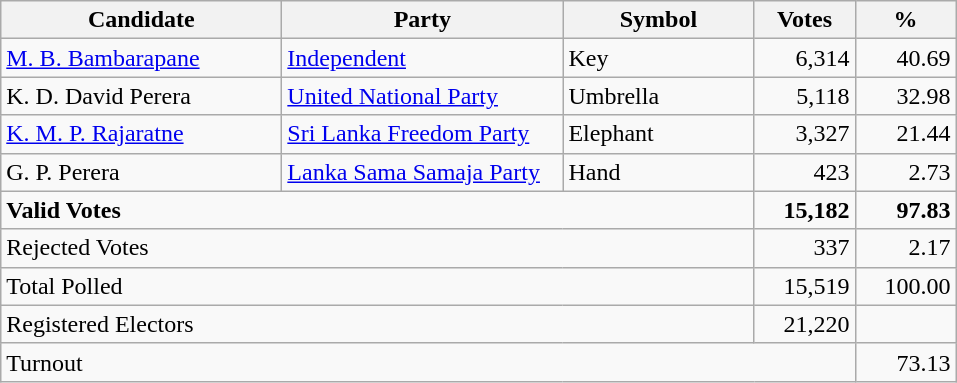<table class="wikitable" border="1" style="text-align:right;">
<tr>
<th align=left width="180">Candidate</th>
<th align=left width="180">Party</th>
<th align=left width="120">Symbol</th>
<th align=left width="60">Votes</th>
<th align=left width="60">%</th>
</tr>
<tr>
<td align=left><a href='#'>M. B. Bambarapane</a></td>
<td align=left><a href='#'>Independent</a></td>
<td align=left>Key</td>
<td align=right>6,314</td>
<td align=right>40.69</td>
</tr>
<tr>
<td align=left>K. D. David Perera</td>
<td align=left><a href='#'>United National Party</a></td>
<td align=left>Umbrella</td>
<td align=right>5,118</td>
<td align=right>32.98</td>
</tr>
<tr>
<td align=left><a href='#'>K. M. P. Rajaratne</a></td>
<td align=left><a href='#'>Sri Lanka Freedom Party</a></td>
<td align=left>Elephant</td>
<td align=right>3,327</td>
<td align=right>21.44</td>
</tr>
<tr>
<td align=left>G. P. Perera</td>
<td align=left><a href='#'>Lanka Sama Samaja Party</a></td>
<td align=left>Hand</td>
<td align=right>423</td>
<td align=right>2.73</td>
</tr>
<tr>
<td align=left colspan=3><strong>Valid Votes</strong></td>
<td align=right><strong>15,182</strong></td>
<td align=right><strong>97.83</strong></td>
</tr>
<tr>
<td align=left colspan=3>Rejected Votes</td>
<td align=right>337</td>
<td align=right>2.17</td>
</tr>
<tr>
<td align=left colspan=3>Total Polled</td>
<td align=right>15,519</td>
<td align=right>100.00</td>
</tr>
<tr>
<td align=left colspan=3>Registered Electors</td>
<td align=right>21,220</td>
<td></td>
</tr>
<tr>
<td align=left colspan=4>Turnout</td>
<td align=right>73.13</td>
</tr>
</table>
